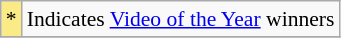<table class="wikitable" style="font-size:90%;">
<tr>
<td style="background-color:#FAEB86">* </td>
<td>Indicates <a href='#'>Video of the Year</a> winners</td>
</tr>
<tr>
</tr>
</table>
